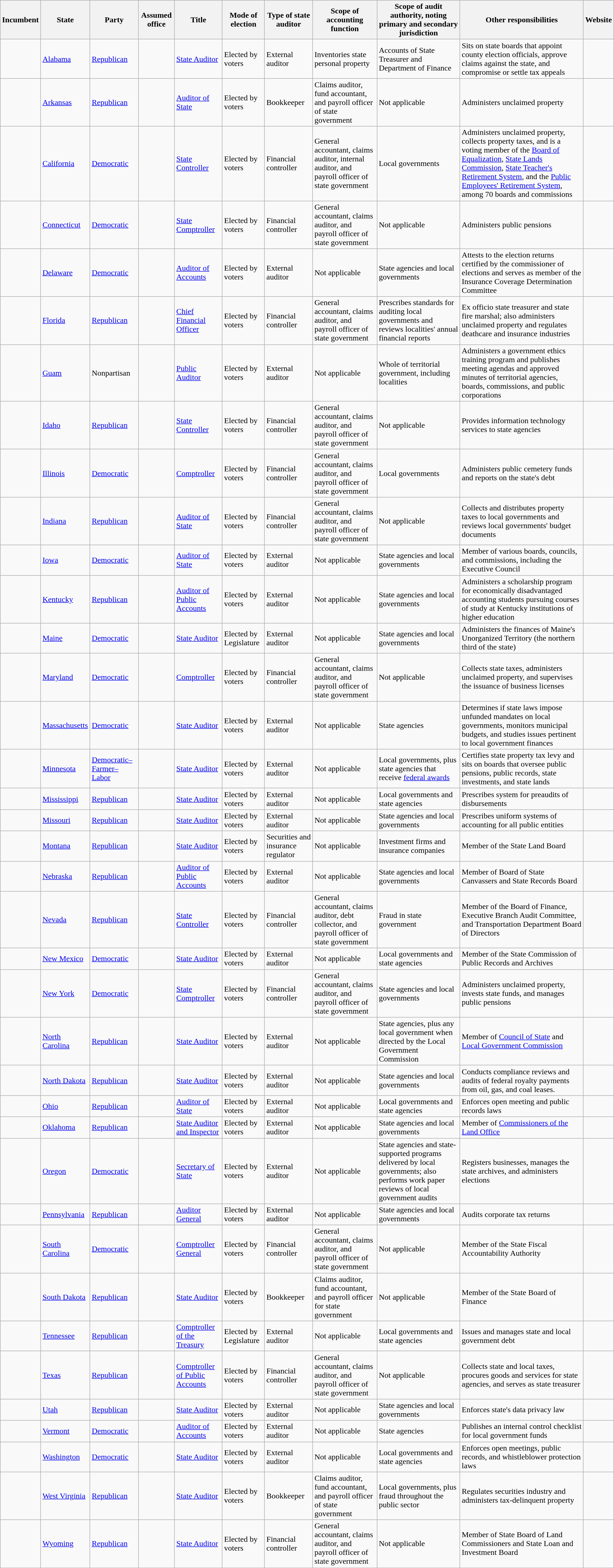<table class="wikitable sortable">
<tr>
<th>Incumbent</th>
<th>State</th>
<th>Party</th>
<th>Assumed office</th>
<th>Title</th>
<th>Mode of election</th>
<th>Type of state auditor</th>
<th>Scope of accounting function</th>
<th>Scope of audit authority, noting primary and secondary jurisdiction</th>
<th>Other responsibilities</th>
<th>Website</th>
</tr>
<tr>
<td></td>
<td><a href='#'>Alabama</a></td>
<td><a href='#'>Republican</a></td>
<td></td>
<td><a href='#'>State Auditor</a></td>
<td>Elected by voters</td>
<td>External auditor</td>
<td>Inventories state personal property</td>
<td>Accounts of State Treasurer and Department of Finance</td>
<td>Sits on state boards that appoint county election officials, approve claims against the state, and compromise or settle tax appeals</td>
<td></td>
</tr>
<tr>
<td></td>
<td><a href='#'>Arkansas</a></td>
<td><a href='#'>Republican</a></td>
<td></td>
<td><a href='#'>Auditor of State</a></td>
<td>Elected by voters</td>
<td>Bookkeeper</td>
<td>Claims auditor, fund accountant, and payroll officer of state government</td>
<td>Not applicable</td>
<td>Administers unclaimed property</td>
<td></td>
</tr>
<tr>
<td></td>
<td><a href='#'>California</a></td>
<td><a href='#'>Democratic</a></td>
<td></td>
<td><a href='#'>State Controller</a></td>
<td>Elected by voters</td>
<td>Financial controller</td>
<td>General accountant, claims auditor, internal auditor, and payroll officer of state government</td>
<td>Local governments</td>
<td>Administers unclaimed property, collects property taxes, and is a voting member of the <a href='#'>Board of Equalization</a>, <a href='#'>State Lands Commission</a>, <a href='#'>State Teacher's Retirement System</a>, and the <a href='#'>Public Employees' Retirement System</a>, among 70 boards and commissions</td>
<td></td>
</tr>
<tr>
<td></td>
<td><a href='#'>Connecticut</a></td>
<td><a href='#'>Democratic</a></td>
<td></td>
<td><a href='#'>State Comptroller</a></td>
<td>Elected by voters</td>
<td>Financial controller</td>
<td>General accountant, claims auditor, and payroll officer of state government</td>
<td>Not applicable</td>
<td>Administers public pensions</td>
<td></td>
</tr>
<tr>
<td></td>
<td><a href='#'>Delaware</a></td>
<td><a href='#'>Democratic</a></td>
<td></td>
<td><a href='#'>Auditor of Accounts</a></td>
<td>Elected by voters</td>
<td>External auditor</td>
<td>Not applicable</td>
<td>State agencies and local governments</td>
<td>Attests to the election returns certified by the commissioner of elections and serves as member of the Insurance Coverage Determination Committee</td>
<td></td>
</tr>
<tr>
<td></td>
<td><a href='#'>Florida</a></td>
<td><a href='#'>Republican</a></td>
<td></td>
<td><a href='#'>Chief Financial Officer</a></td>
<td>Elected by voters</td>
<td>Financial controller</td>
<td>General accountant, claims auditor, and payroll officer of state government</td>
<td>Prescribes standards for auditing local governments and reviews localities' annual financial reports</td>
<td>Ex officio state treasurer and state fire marshal; also administers unclaimed property and regulates deathcare and insurance industries</td>
<td></td>
</tr>
<tr>
<td></td>
<td><a href='#'>Guam</a></td>
<td>Nonpartisan</td>
<td></td>
<td><a href='#'>Public Auditor</a></td>
<td>Elected by voters</td>
<td>External auditor</td>
<td>Not applicable</td>
<td>Whole of territorial government, including localities</td>
<td>Administers a government ethics training program and publishes meeting agendas and approved minutes of territorial agencies, boards, commissions, and public corporations</td>
<td></td>
</tr>
<tr>
<td></td>
<td><a href='#'>Idaho</a></td>
<td><a href='#'>Republican</a></td>
<td></td>
<td><a href='#'>State Controller</a></td>
<td>Elected by voters</td>
<td>Financial controller</td>
<td>General accountant, claims auditor, and payroll officer of state government</td>
<td>Not applicable</td>
<td>Provides information technology services to state agencies</td>
<td></td>
</tr>
<tr>
<td></td>
<td><a href='#'>Illinois</a></td>
<td><a href='#'>Democratic</a></td>
<td></td>
<td><a href='#'>Comptroller</a></td>
<td>Elected by voters</td>
<td>Financial controller</td>
<td>General accountant, claims auditor, and payroll officer of state government</td>
<td>Local governments</td>
<td>Administers public cemetery funds and reports on the state's debt</td>
<td></td>
</tr>
<tr>
<td></td>
<td><a href='#'>Indiana</a></td>
<td><a href='#'>Republican</a></td>
<td></td>
<td><a href='#'>Auditor of State</a></td>
<td>Elected by voters</td>
<td>Financial controller</td>
<td>General accountant, claims auditor, and payroll officer of state government</td>
<td>Not applicable</td>
<td>Collects and distributes property taxes to local governments and reviews local governments' budget documents</td>
<td></td>
</tr>
<tr>
<td></td>
<td><a href='#'>Iowa</a></td>
<td><a href='#'>Democratic</a></td>
<td></td>
<td><a href='#'>Auditor of State</a></td>
<td>Elected by voters</td>
<td>External auditor</td>
<td>Not applicable</td>
<td>State agencies and local governments</td>
<td>Member of various boards, councils, and commissions, including the Executive Council</td>
<td></td>
</tr>
<tr>
<td></td>
<td><a href='#'>Kentucky</a></td>
<td><a href='#'>Republican</a></td>
<td></td>
<td><a href='#'>Auditor of Public Accounts</a></td>
<td>Elected by voters</td>
<td>External auditor</td>
<td>Not applicable</td>
<td>State agencies and local governments</td>
<td>Administers a scholarship program for economically disadvantaged accounting students pursuing courses of study at Kentucky institutions of higher education</td>
<td></td>
</tr>
<tr>
<td></td>
<td><a href='#'>Maine</a></td>
<td><a href='#'>Democratic</a></td>
<td></td>
<td><a href='#'>State Auditor</a></td>
<td>Elected by Legislature</td>
<td>External auditor</td>
<td>Not applicable</td>
<td>State agencies and local governments</td>
<td>Administers the finances of Maine's Unorganized Territory (the northern third of the state)</td>
<td></td>
</tr>
<tr>
<td></td>
<td><a href='#'>Maryland</a></td>
<td><a href='#'>Democratic</a></td>
<td></td>
<td><a href='#'>Comptroller</a></td>
<td>Elected by voters</td>
<td>Financial controller</td>
<td>General accountant, claims auditor, and payroll officer of state government</td>
<td>Not applicable</td>
<td>Collects state taxes, administers unclaimed property, and supervises the issuance of business licenses</td>
<td></td>
</tr>
<tr>
<td></td>
<td><a href='#'>Massachusetts</a></td>
<td><a href='#'>Democratic</a></td>
<td></td>
<td><a href='#'>State Auditor</a></td>
<td>Elected by voters</td>
<td>External auditor</td>
<td>Not applicable</td>
<td>State agencies</td>
<td>Determines if state laws impose unfunded mandates on local governments, monitors municipal budgets, and studies issues pertinent to local government finances</td>
<td></td>
</tr>
<tr>
<td></td>
<td><a href='#'>Minnesota</a></td>
<td><a href='#'>Democratic–Farmer–Labor</a></td>
<td></td>
<td><a href='#'>State Auditor</a></td>
<td>Elected by voters</td>
<td>External auditor</td>
<td>Not applicable</td>
<td>Local governments, plus state agencies that receive <a href='#'>federal awards</a></td>
<td>Certifies state property tax levy and sits on boards that oversee public pensions, public records, state investments, and state lands</td>
<td></td>
</tr>
<tr>
<td></td>
<td><a href='#'>Mississippi</a></td>
<td><a href='#'>Republican</a></td>
<td></td>
<td><a href='#'>State Auditor</a></td>
<td>Elected by voters</td>
<td>External auditor</td>
<td>Not applicable</td>
<td>Local governments and state agencies</td>
<td>Prescribes system for preaudits of disbursements</td>
<td></td>
</tr>
<tr>
<td></td>
<td><a href='#'>Missouri</a></td>
<td><a href='#'>Republican</a></td>
<td></td>
<td><a href='#'>State Auditor</a></td>
<td>Elected by voters</td>
<td>External auditor</td>
<td>Not applicable</td>
<td>State agencies and local governments</td>
<td>Prescribes uniform systems of accounting for all public entities</td>
<td></td>
</tr>
<tr>
<td></td>
<td><a href='#'>Montana</a></td>
<td><a href='#'>Republican</a></td>
<td></td>
<td><a href='#'>State Auditor</a></td>
<td>Elected by voters</td>
<td>Securities and insurance regulator</td>
<td>Not applicable</td>
<td>Investment firms and insurance companies</td>
<td>Member of the State Land Board</td>
<td></td>
</tr>
<tr>
<td></td>
<td><a href='#'>Nebraska</a></td>
<td><a href='#'>Republican</a></td>
<td></td>
<td><a href='#'>Auditor of Public Accounts</a></td>
<td>Elected by voters</td>
<td>External auditor</td>
<td>Not applicable</td>
<td>State agencies and local governments</td>
<td>Member of Board of State Canvassers and State Records Board</td>
<td></td>
</tr>
<tr>
<td></td>
<td><a href='#'>Nevada</a></td>
<td><a href='#'>Republican</a></td>
<td></td>
<td><a href='#'>State Controller</a></td>
<td>Elected by voters</td>
<td>Financial controller</td>
<td>General accountant, claims auditor, debt collector, and payroll officer of state government</td>
<td>Fraud in state government</td>
<td>Member of the Board of Finance, Executive Branch Audit Committee, and Transportation Department Board of Directors</td>
<td></td>
</tr>
<tr>
<td></td>
<td><a href='#'>New Mexico</a></td>
<td><a href='#'>Democratic</a></td>
<td></td>
<td><a href='#'>State Auditor</a></td>
<td>Elected by voters</td>
<td>External auditor</td>
<td>Not applicable</td>
<td>Local governments and state agencies</td>
<td>Member of the State Commission of Public Records and Archives</td>
<td></td>
</tr>
<tr>
<td></td>
<td><a href='#'>New York</a></td>
<td><a href='#'>Democratic</a></td>
<td></td>
<td><a href='#'>State Comptroller</a></td>
<td>Elected by voters</td>
<td>Financial controller</td>
<td>General accountant, claims auditor, and payroll officer of state government</td>
<td>State agencies and local governments</td>
<td>Administers unclaimed property, invests state funds, and manages public pensions</td>
<td></td>
</tr>
<tr>
<td></td>
<td><a href='#'>North Carolina</a></td>
<td><a href='#'>Republican</a></td>
<td></td>
<td><a href='#'>State Auditor</a></td>
<td>Elected by voters</td>
<td>External auditor</td>
<td>Not applicable</td>
<td>State agencies, plus any local government when directed by the Local Government Commission</td>
<td>Member of <a href='#'>Council of State</a> and <a href='#'>Local Government Commission</a></td>
<td></td>
</tr>
<tr>
<td></td>
<td><a href='#'>North Dakota</a></td>
<td><a href='#'>Republican</a></td>
<td></td>
<td><a href='#'>State Auditor</a></td>
<td>Elected by voters</td>
<td>External auditor</td>
<td>Not applicable</td>
<td>State agencies and local governments</td>
<td>Conducts compliance reviews and audits of federal royalty payments from oil, gas, and coal leases.</td>
<td></td>
</tr>
<tr>
<td></td>
<td><a href='#'>Ohio</a></td>
<td><a href='#'>Republican</a></td>
<td></td>
<td><a href='#'>Auditor of State</a></td>
<td>Elected by voters</td>
<td>External auditor</td>
<td>Not applicable</td>
<td>Local governments and state agencies</td>
<td>Enforces open meeting and public records laws</td>
<td></td>
</tr>
<tr>
<td></td>
<td><a href='#'>Oklahoma</a></td>
<td><a href='#'>Republican</a></td>
<td></td>
<td><a href='#'>State Auditor and Inspector</a></td>
<td>Elected by voters</td>
<td>External auditor</td>
<td>Not applicable</td>
<td>State agencies and local governments</td>
<td>Member of <a href='#'>Commissioners of the Land Office</a></td>
<td></td>
</tr>
<tr>
<td></td>
<td><a href='#'>Oregon</a></td>
<td><a href='#'>Democratic</a></td>
<td></td>
<td><a href='#'>Secretary of State</a></td>
<td>Elected by voters</td>
<td>External auditor</td>
<td>Not applicable</td>
<td>State agencies and state-supported programs delivered by local governments; also performs work paper reviews of local government audits</td>
<td>Registers businesses, manages the state archives, and administers elections</td>
<td></td>
</tr>
<tr>
<td></td>
<td><a href='#'>Pennsylvania</a></td>
<td><a href='#'>Republican</a></td>
<td></td>
<td><a href='#'>Auditor General</a></td>
<td>Elected by voters</td>
<td>External auditor</td>
<td>Not applicable</td>
<td>State agencies and local governments</td>
<td>Audits corporate tax returns</td>
<td></td>
</tr>
<tr>
<td></td>
<td><a href='#'>South Carolina</a></td>
<td><a href='#'>Democratic</a></td>
<td></td>
<td><a href='#'>Comptroller General</a></td>
<td>Elected by voters</td>
<td>Financial controller</td>
<td>General accountant, claims auditor, and payroll officer of state government</td>
<td>Not applicable</td>
<td>Member of the State Fiscal Accountability Authority</td>
<td></td>
</tr>
<tr>
<td></td>
<td><a href='#'>South Dakota</a></td>
<td><a href='#'>Republican</a></td>
<td></td>
<td><a href='#'>State Auditor</a></td>
<td>Elected by voters</td>
<td>Bookkeeper</td>
<td>Claims auditor, fund accountant, and payroll officer for state government</td>
<td>Not applicable</td>
<td>Member of the State Board of Finance</td>
<td></td>
</tr>
<tr>
<td></td>
<td><a href='#'>Tennessee</a></td>
<td><a href='#'>Republican</a></td>
<td></td>
<td><a href='#'>Comptroller of the Treasury</a></td>
<td>Elected by Legislature</td>
<td>External auditor</td>
<td>Not applicable</td>
<td>Local governments and state agencies</td>
<td>Issues and manages state and local government debt</td>
<td></td>
</tr>
<tr>
<td></td>
<td><a href='#'>Texas</a></td>
<td><a href='#'>Republican</a></td>
<td></td>
<td><a href='#'>Comptroller of Public Accounts</a></td>
<td>Elected by voters</td>
<td>Financial controller</td>
<td>General accountant, claims auditor, and payroll officer of state government</td>
<td>Not applicable</td>
<td>Collects state and local taxes, procures goods and services for state agencies, and serves as state treasurer</td>
<td></td>
</tr>
<tr>
<td></td>
<td><a href='#'>Utah</a></td>
<td><a href='#'>Republican</a></td>
<td></td>
<td><a href='#'>State Auditor</a></td>
<td>Elected by voters</td>
<td>External auditor</td>
<td>Not applicable</td>
<td>State agencies and local governments</td>
<td>Enforces state's data privacy law</td>
<td></td>
</tr>
<tr>
<td></td>
<td><a href='#'>Vermont</a></td>
<td><a href='#'>Democratic</a></td>
<td></td>
<td><a href='#'>Auditor of Accounts</a></td>
<td>Elected by voters</td>
<td>External auditor</td>
<td>Not applicable</td>
<td>State agencies</td>
<td>Publishes an internal control checklist for local government funds</td>
<td></td>
</tr>
<tr>
<td></td>
<td><a href='#'>Washington</a></td>
<td><a href='#'>Democratic</a></td>
<td></td>
<td><a href='#'>State Auditor</a></td>
<td>Elected by voters</td>
<td>External auditor</td>
<td>Not applicable</td>
<td>Local governments and state agencies</td>
<td>Enforces open meetings, public records, and whistleblower protection laws</td>
<td></td>
</tr>
<tr>
<td></td>
<td><a href='#'>West Virginia</a></td>
<td><a href='#'>Republican</a></td>
<td></td>
<td><a href='#'>State Auditor</a></td>
<td>Elected by voters</td>
<td>Bookkeeper</td>
<td>Claims auditor, fund accountant, and payroll officer of state government</td>
<td>Local governments, plus fraud throughout the public sector</td>
<td>Regulates securities industry and administers tax-delinquent property</td>
<td></td>
</tr>
<tr>
<td></td>
<td><a href='#'>Wyoming</a></td>
<td><a href='#'>Republican</a></td>
<td></td>
<td><a href='#'>State Auditor</a></td>
<td>Elected by voters</td>
<td>Financial controller</td>
<td>General accountant, claims auditor, and payroll officer of state government</td>
<td>Not applicable</td>
<td>Member of State Board of Land Commissioners and State Loan and Investment Board</td>
<td></td>
</tr>
</table>
